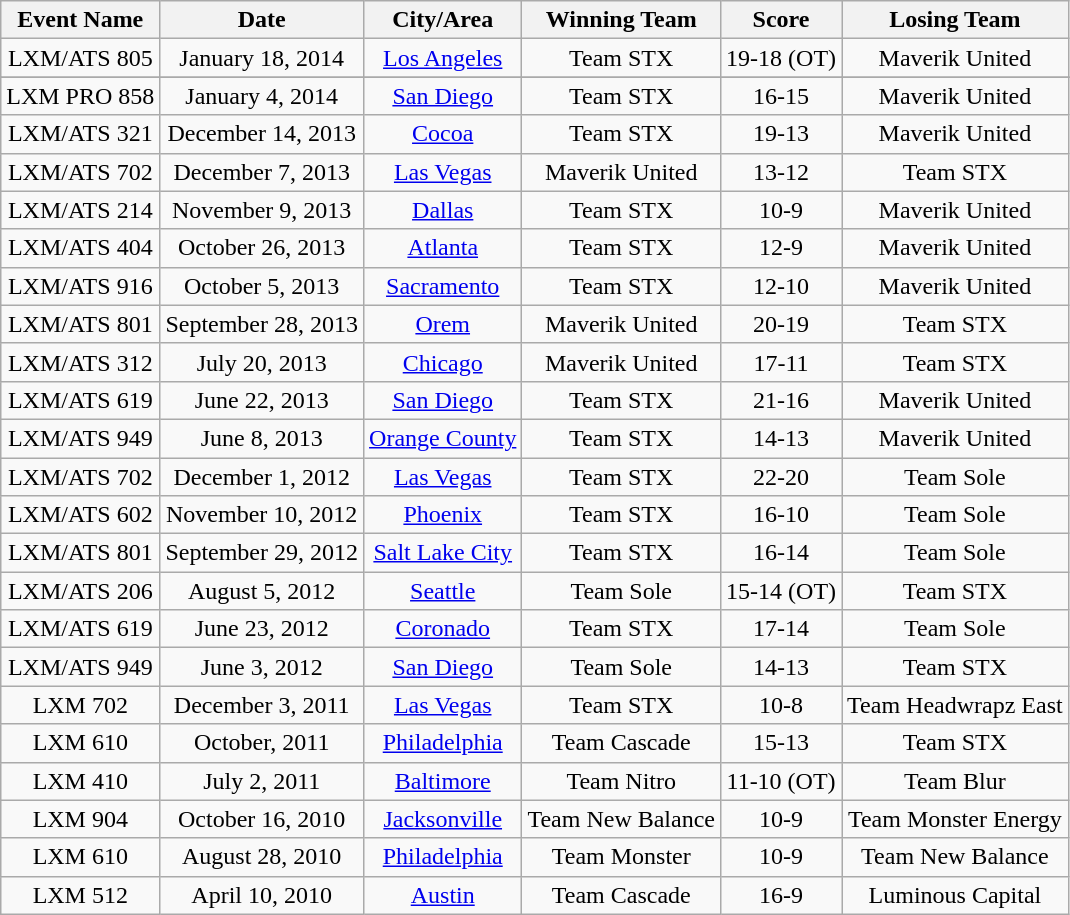<table class="wikitable" style="text-align:center">
<tr>
<th>Event Name</th>
<th>Date</th>
<th>City/Area</th>
<th>Winning Team</th>
<th>Score</th>
<th>Losing Team</th>
</tr>
<tr>
<td>LXM/ATS 805</td>
<td>January 18, 2014</td>
<td><a href='#'>Los Angeles</a></td>
<td>Team STX</td>
<td>19-18 (OT)</td>
<td>Maverik United</td>
</tr>
<tr>
</tr>
<tr>
<td>LXM PRO 858</td>
<td>January 4, 2014</td>
<td><a href='#'>San Diego</a></td>
<td>Team STX</td>
<td>16-15</td>
<td>Maverik United</td>
</tr>
<tr>
<td>LXM/ATS 321</td>
<td>December 14, 2013</td>
<td><a href='#'>Cocoa</a></td>
<td>Team STX</td>
<td>19-13</td>
<td>Maverik United</td>
</tr>
<tr>
<td>LXM/ATS 702</td>
<td>December 7, 2013</td>
<td><a href='#'>Las Vegas</a></td>
<td>Maverik United</td>
<td>13-12</td>
<td>Team STX</td>
</tr>
<tr>
<td>LXM/ATS 214</td>
<td>November 9, 2013</td>
<td><a href='#'>Dallas</a></td>
<td>Team STX</td>
<td>10-9</td>
<td>Maverik United</td>
</tr>
<tr>
<td>LXM/ATS 404</td>
<td>October 26, 2013</td>
<td><a href='#'>Atlanta</a></td>
<td>Team STX</td>
<td>12-9</td>
<td>Maverik United</td>
</tr>
<tr>
<td>LXM/ATS 916</td>
<td>October 5, 2013</td>
<td><a href='#'>Sacramento</a></td>
<td>Team STX</td>
<td>12-10</td>
<td>Maverik United</td>
</tr>
<tr>
<td>LXM/ATS 801</td>
<td>September 28, 2013</td>
<td><a href='#'>Orem</a></td>
<td>Maverik United</td>
<td>20-19</td>
<td>Team STX</td>
</tr>
<tr>
<td>LXM/ATS 312</td>
<td>July 20, 2013</td>
<td><a href='#'>Chicago</a></td>
<td>Maverik United</td>
<td>17-11</td>
<td>Team STX</td>
</tr>
<tr>
<td>LXM/ATS 619</td>
<td>June 22, 2013</td>
<td><a href='#'>San Diego</a></td>
<td>Team STX</td>
<td>21-16</td>
<td>Maverik United</td>
</tr>
<tr>
<td>LXM/ATS 949</td>
<td>June 8, 2013</td>
<td><a href='#'>Orange County</a></td>
<td>Team STX</td>
<td>14-13</td>
<td>Maverik United</td>
</tr>
<tr>
<td>LXM/ATS 702 </td>
<td>December 1, 2012</td>
<td><a href='#'>Las Vegas</a></td>
<td>Team STX</td>
<td>22-20</td>
<td>Team Sole</td>
</tr>
<tr>
<td>LXM/ATS 602</td>
<td>November 10, 2012</td>
<td><a href='#'>Phoenix</a></td>
<td>Team STX</td>
<td>16-10</td>
<td>Team Sole</td>
</tr>
<tr>
<td>LXM/ATS 801</td>
<td>September 29, 2012</td>
<td><a href='#'>Salt Lake City</a></td>
<td>Team STX</td>
<td>16-14</td>
<td>Team Sole</td>
</tr>
<tr>
<td>LXM/ATS 206</td>
<td>August 5, 2012</td>
<td><a href='#'>Seattle</a></td>
<td>Team Sole</td>
<td>15-14 (OT)</td>
<td>Team STX</td>
</tr>
<tr>
<td>LXM/ATS 619</td>
<td>June 23, 2012</td>
<td><a href='#'>Coronado</a></td>
<td>Team STX</td>
<td>17-14</td>
<td>Team Sole</td>
</tr>
<tr>
<td>LXM/ATS 949</td>
<td>June 3, 2012</td>
<td><a href='#'>San Diego</a></td>
<td>Team Sole</td>
<td>14-13</td>
<td>Team STX</td>
</tr>
<tr>
<td>LXM 702</td>
<td>December 3, 2011</td>
<td><a href='#'>Las Vegas</a></td>
<td>Team STX</td>
<td>10-8</td>
<td>Team Headwrapz East</td>
</tr>
<tr>
<td>LXM 610</td>
<td>October, 2011</td>
<td><a href='#'>Philadelphia</a></td>
<td>Team Cascade</td>
<td>15-13</td>
<td>Team STX</td>
</tr>
<tr>
<td>LXM 410</td>
<td>July 2, 2011</td>
<td><a href='#'>Baltimore</a></td>
<td>Team Nitro</td>
<td>11-10 (OT)</td>
<td>Team Blur</td>
</tr>
<tr>
<td>LXM 904</td>
<td>October 16, 2010</td>
<td><a href='#'>Jacksonville</a></td>
<td>Team New Balance</td>
<td>10-9</td>
<td>Team Monster Energy</td>
</tr>
<tr>
<td>LXM 610</td>
<td>August 28, 2010</td>
<td><a href='#'>Philadelphia</a></td>
<td>Team Monster</td>
<td>10-9</td>
<td>Team New Balance</td>
</tr>
<tr>
<td>LXM 512</td>
<td>April 10, 2010</td>
<td><a href='#'>Austin</a></td>
<td>Team Cascade</td>
<td>16-9</td>
<td>Luminous Capital</td>
</tr>
</table>
